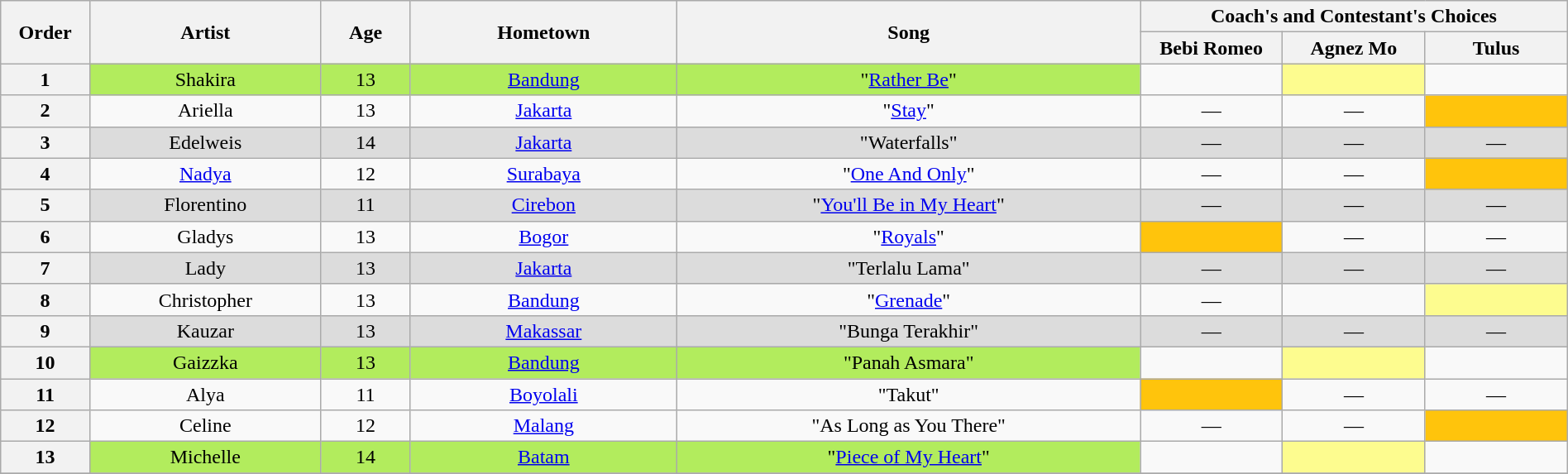<table class="wikitable" style="text-align:center; width:100%;">
<tr>
<th rowspan="2" scope="col" style="width:05%;">Order</th>
<th rowspan="2" scope="col" style="width:13%;">Artist</th>
<th rowspan="2" scope="col" style="width:05%;">Age</th>
<th rowspan="2" scope="col" style="width:15%;">Hometown</th>
<th rowspan="2" scope="col" style="width:26%;">Song</th>
<th colspan="3" scope="col" style="width:40%;">Coach's and Contestant's Choices</th>
</tr>
<tr>
<th style="width:08%;">Bebi Romeo</th>
<th style="width:08%;">Agnez Mo</th>
<th style="width:08%;">Tulus</th>
</tr>
<tr>
<th>1</th>
<td style="background:#B2EC5D;">Shakira</td>
<td style="background:#B2EC5D;">13</td>
<td style="background:#B2EC5D;"><a href='#'>Bandung</a></td>
<td style="background:#B2EC5D;">"<a href='#'>Rather Be</a>"</td>
<td><strong></strong></td>
<td style="background:#fdfc8f;"><strong></strong></td>
<td><strong></strong></td>
</tr>
<tr>
<th>2</th>
<td>Ariella</td>
<td>13</td>
<td><a href='#'>Jakarta</a></td>
<td>"<a href='#'>Stay</a>"</td>
<td>—</td>
<td>—</td>
<td style="background:#ffc40c;"><strong></strong></td>
</tr>
<tr bgcolor=#DCDCDC>
<th>3</th>
<td>Edelweis</td>
<td>14</td>
<td><a href='#'>Jakarta</a></td>
<td>"Waterfalls"</td>
<td>—</td>
<td>—</td>
<td>—</td>
</tr>
<tr>
<th>4</th>
<td><a href='#'>Nadya</a></td>
<td>12</td>
<td><a href='#'>Surabaya</a></td>
<td>"<a href='#'>One And Only</a>"</td>
<td>—</td>
<td>—</td>
<td style="background:#ffc40c;"><strong></strong></td>
</tr>
<tr bgcolor=#DCDCDC>
<th>5</th>
<td>Florentino</td>
<td>11</td>
<td><a href='#'>Cirebon</a></td>
<td>"<a href='#'>You'll Be in My Heart</a>"</td>
<td>—</td>
<td>—</td>
<td>—</td>
</tr>
<tr>
<th>6</th>
<td>Gladys</td>
<td>13</td>
<td><a href='#'>Bogor</a></td>
<td>"<a href='#'>Royals</a>"</td>
<td style="background:#ffc40c;"><strong></strong></td>
<td>—</td>
<td>—</td>
</tr>
<tr bgcolor=#DCDCDC>
<th>7</th>
<td>Lady</td>
<td>13</td>
<td><a href='#'>Jakarta</a></td>
<td>"Terlalu Lama"</td>
<td>—</td>
<td>—</td>
<td>—</td>
</tr>
<tr>
<th>8</th>
<td>Christopher</td>
<td>13</td>
<td><a href='#'>Bandung</a></td>
<td>"<a href='#'>Grenade</a>"</td>
<td>—</td>
<td><strong></strong></td>
<td style="background:#fdfc8f;"><strong></strong></td>
</tr>
<tr bgcolor=#DCDCDC>
<th>9</th>
<td>Kauzar</td>
<td>13</td>
<td><a href='#'>Makassar</a></td>
<td>"Bunga Terakhir"</td>
<td>—</td>
<td>—</td>
<td>—</td>
</tr>
<tr>
<th>10</th>
<td style="background:#B2EC5D;">Gaizzka</td>
<td style="background:#B2EC5D;">13</td>
<td style="background:#B2EC5D;"><a href='#'>Bandung</a></td>
<td style="background:#B2EC5D;">"Panah Asmara"</td>
<td><strong></strong></td>
<td style="background:#fdfc8f;"><strong></strong></td>
<td><strong></strong></td>
</tr>
<tr>
<th>11</th>
<td>Alya</td>
<td>11</td>
<td><a href='#'>Boyolali</a></td>
<td>"Takut"</td>
<td style="background:#ffc40c;"><strong></strong></td>
<td>—</td>
<td>—</td>
</tr>
<tr>
<th>12</th>
<td>Celine</td>
<td>12</td>
<td><a href='#'>Malang</a></td>
<td>"As Long as You There"</td>
<td>—</td>
<td>—</td>
<td style="background:#ffc40c;"><strong></strong></td>
</tr>
<tr>
<th>13</th>
<td style="background:#B2EC5D;">Michelle</td>
<td style="background:#B2EC5D;">14</td>
<td style="background:#B2EC5D;"><a href='#'>Batam</a></td>
<td style="background:#B2EC5D;">"<a href='#'>Piece of My Heart</a>"</td>
<td><strong></strong></td>
<td style="background:#fdfc8f;"><strong></strong></td>
<td><strong></strong></td>
</tr>
<tr>
</tr>
</table>
